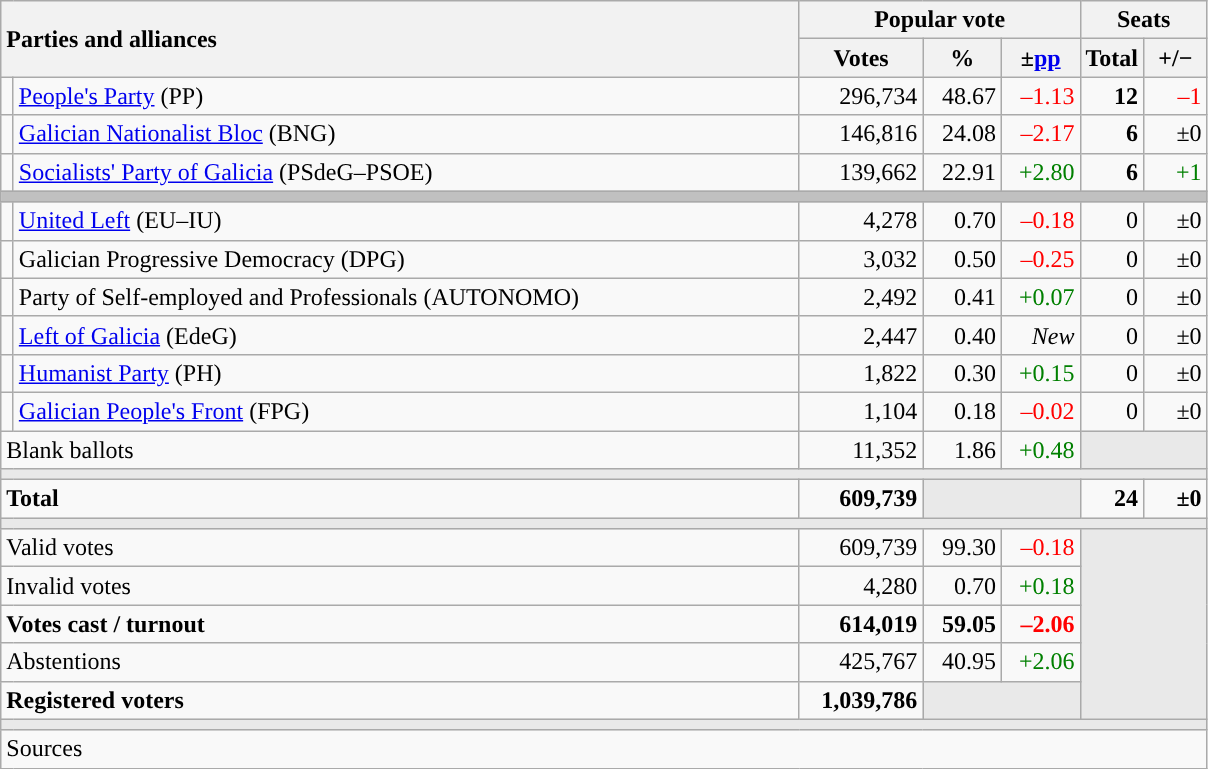<table class="wikitable" style="text-align:right;">
<tr>
<th style="text-align:left;" rowspan="2" colspan="2" width="525">Parties and alliances</th>
<th colspan="3">Popular vote</th>
<th colspan="2">Seats</th>
</tr>
<tr>
<th width="75">Votes</th>
<th width="45">%</th>
<th width="45">±<a href='#'>pp</a></th>
<th width="35">Total</th>
<th width="35">+/−</th>
</tr>
<tr>
<td width="1" style="color:inherit;background:"></td>
<td align="left"><a href='#'>People's Party</a> (PP)</td>
<td>296,734</td>
<td>48.67</td>
<td style="color:red;">–1.13</td>
<td><strong>12</strong></td>
<td style="color:red;">–1</td>
</tr>
<tr>
<td style="color:inherit;background:"></td>
<td align="left"><a href='#'>Galician Nationalist Bloc</a> (BNG)</td>
<td>146,816</td>
<td>24.08</td>
<td style="color:red;">–2.17</td>
<td><strong>6</strong></td>
<td>±0</td>
</tr>
<tr>
<td style="color:inherit;background:"></td>
<td align="left"><a href='#'>Socialists' Party of Galicia</a> (PSdeG–PSOE)</td>
<td>139,662</td>
<td>22.91</td>
<td style="color:green;">+2.80</td>
<td><strong>6</strong></td>
<td style="color:green;">+1</td>
</tr>
<tr>
<td colspan="7" bgcolor="#C0C0C0"></td>
</tr>
<tr>
<td style="color:inherit;background:"></td>
<td align="left"><a href='#'>United Left</a> (EU–IU)</td>
<td>4,278</td>
<td>0.70</td>
<td style="color:red;">–0.18</td>
<td>0</td>
<td>±0</td>
</tr>
<tr>
<td style="color:inherit;background:"></td>
<td align="left">Galician Progressive Democracy (DPG)</td>
<td>3,032</td>
<td>0.50</td>
<td style="color:red;">–0.25</td>
<td>0</td>
<td>±0</td>
</tr>
<tr>
<td style="color:inherit;background:"></td>
<td align="left">Party of Self-employed and Professionals (AUTONOMO)</td>
<td>2,492</td>
<td>0.41</td>
<td style="color:green;">+0.07</td>
<td>0</td>
<td>±0</td>
</tr>
<tr>
<td style="color:inherit;background:"></td>
<td align="left"><a href='#'>Left of Galicia</a> (EdeG)</td>
<td>2,447</td>
<td>0.40</td>
<td><em>New</em></td>
<td>0</td>
<td>±0</td>
</tr>
<tr>
<td style="color:inherit;background:"></td>
<td align="left"><a href='#'>Humanist Party</a> (PH)</td>
<td>1,822</td>
<td>0.30</td>
<td style="color:green;">+0.15</td>
<td>0</td>
<td>±0</td>
</tr>
<tr>
<td style="color:inherit;background:"></td>
<td align="left"><a href='#'>Galician People's Front</a> (FPG)</td>
<td>1,104</td>
<td>0.18</td>
<td style="color:red;">–0.02</td>
<td>0</td>
<td>±0</td>
</tr>
<tr>
<td align="left" colspan="2">Blank ballots</td>
<td>11,352</td>
<td>1.86</td>
<td style="color:green;">+0.48</td>
<td bgcolor="#E9E9E9" colspan="2"></td>
</tr>
<tr>
<td colspan="7" bgcolor="#E9E9E9"></td>
</tr>
<tr style="font-weight:bold;">
<td align="left" colspan="2">Total</td>
<td>609,739</td>
<td bgcolor="#E9E9E9" colspan="2"></td>
<td>24</td>
<td>±0</td>
</tr>
<tr>
<td colspan="7" bgcolor="#E9E9E9"></td>
</tr>
<tr>
<td align="left" colspan="2">Valid votes</td>
<td>609,739</td>
<td>99.30</td>
<td style="color:red;">–0.18</td>
<td bgcolor="#E9E9E9" colspan="7" rowspan="5"></td>
</tr>
<tr>
<td align="left" colspan="2">Invalid votes</td>
<td>4,280</td>
<td>0.70</td>
<td style="color:green;">+0.18</td>
</tr>
<tr style="font-weight:bold;">
<td align="left" colspan="2">Votes cast / turnout</td>
<td>614,019</td>
<td>59.05</td>
<td style="color:red;">–2.06</td>
</tr>
<tr>
<td align="left" colspan="2">Abstentions</td>
<td>425,767</td>
<td>40.95</td>
<td style="color:green;">+2.06</td>
</tr>
<tr style="font-weight:bold;">
<td align="left" colspan="2">Registered voters</td>
<td>1,039,786</td>
<td bgcolor="#E9E9E9" colspan="2"></td>
</tr>
<tr>
<td colspan="7" bgcolor="#E9E9E9"></td>
</tr>
<tr>
<td align="left" colspan="7">Sources</td>
</tr>
</table>
